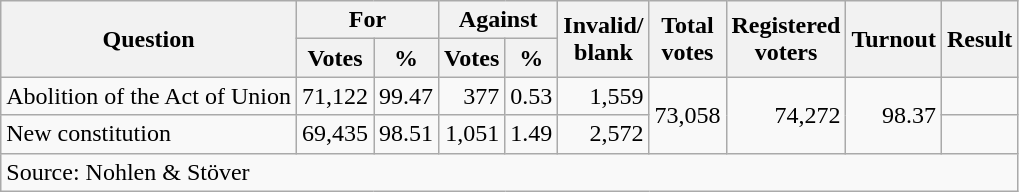<table class=wikitable style=text-align:right>
<tr>
<th rowspan=2>Question</th>
<th colspan=2>For</th>
<th colspan=2>Against</th>
<th rowspan=2>Invalid/<br>blank</th>
<th rowspan=2>Total<br>votes</th>
<th rowspan=2>Registered<br>voters</th>
<th rowspan=2>Turnout</th>
<th rowspan=2>Result</th>
</tr>
<tr>
<th>Votes</th>
<th>%</th>
<th>Votes</th>
<th>%</th>
</tr>
<tr>
<td align=left>Abolition of the Act of Union</td>
<td>71,122</td>
<td>99.47</td>
<td>377</td>
<td>0.53</td>
<td>1,559</td>
<td rowspan=2>73,058</td>
<td rowspan=2>74,272</td>
<td rowspan=2>98.37</td>
<td></td>
</tr>
<tr>
<td align=left>New constitution</td>
<td>69,435</td>
<td>98.51</td>
<td>1,051</td>
<td>1.49</td>
<td>2,572</td>
<td></td>
</tr>
<tr>
<td colspan=14 align=left>Source: Nohlen & Stöver</td>
</tr>
</table>
